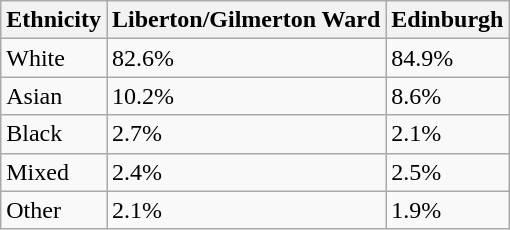<table class="wikitable">
<tr>
<th>Ethnicity</th>
<th>Liberton/Gilmerton Ward</th>
<th>Edinburgh</th>
</tr>
<tr>
<td>White</td>
<td>82.6%</td>
<td>84.9%</td>
</tr>
<tr>
<td>Asian</td>
<td>10.2%</td>
<td>8.6%</td>
</tr>
<tr>
<td>Black</td>
<td>2.7%</td>
<td>2.1%</td>
</tr>
<tr>
<td>Mixed</td>
<td>2.4%</td>
<td>2.5%</td>
</tr>
<tr>
<td>Other</td>
<td>2.1%</td>
<td>1.9%</td>
</tr>
</table>
